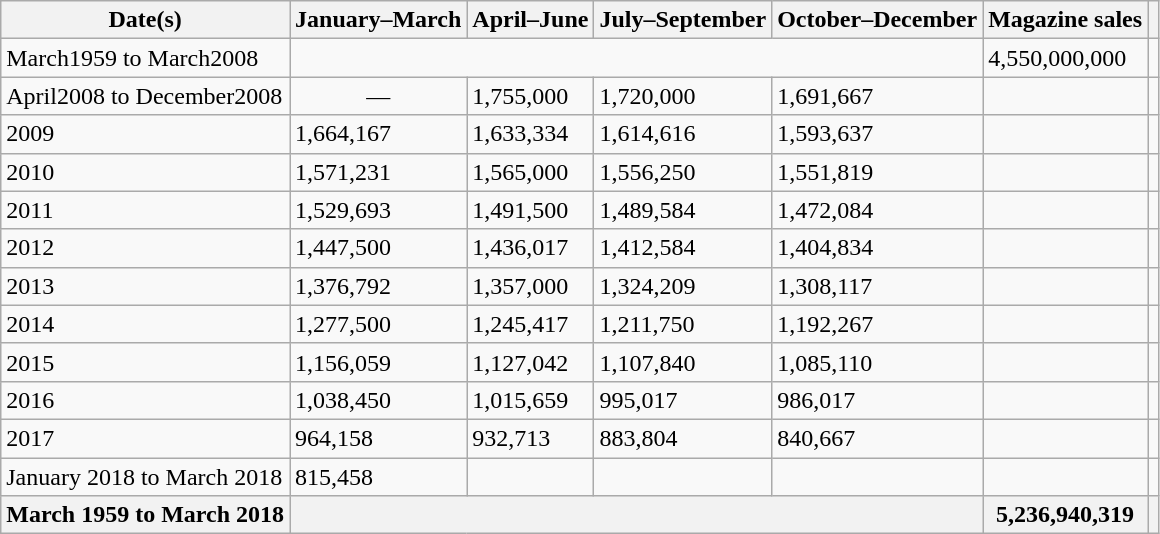<table class="wikitable">
<tr>
<th>Date(s)</th>
<th>January–March</th>
<th>April–June</th>
<th>July–September</th>
<th>October–December</th>
<th>Magazine sales</th>
<th></th>
</tr>
<tr>
<td>March1959 to March2008</td>
<td colspan="4" align="center"></td>
<td>4,550,000,000</td>
<td></td>
</tr>
<tr>
<td>April2008 to December2008</td>
<td align="center">—</td>
<td>1,755,000</td>
<td>1,720,000</td>
<td>1,691,667</td>
<td></td>
<td></td>
</tr>
<tr>
<td>2009</td>
<td>1,664,167</td>
<td>1,633,334</td>
<td>1,614,616</td>
<td>1,593,637</td>
<td></td>
<td></td>
</tr>
<tr>
<td>2010</td>
<td>1,571,231</td>
<td>1,565,000</td>
<td>1,556,250</td>
<td>1,551,819</td>
<td></td>
<td></td>
</tr>
<tr>
<td>2011</td>
<td>1,529,693</td>
<td>1,491,500</td>
<td>1,489,584</td>
<td>1,472,084</td>
<td></td>
<td></td>
</tr>
<tr>
<td>2012</td>
<td>1,447,500</td>
<td>1,436,017</td>
<td>1,412,584</td>
<td>1,404,834</td>
<td></td>
<td></td>
</tr>
<tr>
<td>2013</td>
<td>1,376,792</td>
<td>1,357,000</td>
<td>1,324,209</td>
<td>1,308,117</td>
<td></td>
<td></td>
</tr>
<tr>
<td>2014</td>
<td>1,277,500</td>
<td>1,245,417</td>
<td>1,211,750</td>
<td>1,192,267</td>
<td></td>
<td></td>
</tr>
<tr>
<td>2015</td>
<td>1,156,059</td>
<td>1,127,042</td>
<td>1,107,840</td>
<td>1,085,110</td>
<td></td>
<td></td>
</tr>
<tr>
<td>2016</td>
<td>1,038,450</td>
<td>1,015,659</td>
<td>995,017</td>
<td>986,017</td>
<td></td>
<td></td>
</tr>
<tr>
<td>2017</td>
<td>964,158</td>
<td>932,713</td>
<td>883,804</td>
<td>840,667</td>
<td></td>
<td></td>
</tr>
<tr>
<td>January 2018 to March 2018</td>
<td>815,458</td>
<td align="center"></td>
<td align="center"></td>
<td align="center"></td>
<td></td>
<td></td>
</tr>
<tr>
<th>March 1959 to March 2018</th>
<th colspan="4"></th>
<th>5,236,940,319</th>
<th></th>
</tr>
</table>
